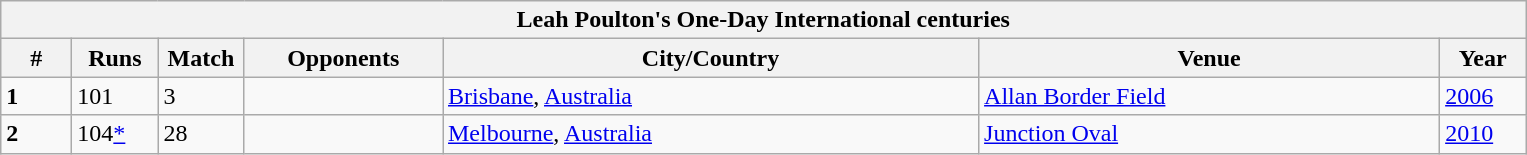<table class="wikitable">
<tr>
<th colspan="8">Leah Poulton's One-Day International centuries</th>
</tr>
<tr>
<th style="width:40px;">#</th>
<th style="width:50px;">Runs</th>
<th style="width:50px;">Match</th>
<th style="width:125px;">Opponents</th>
<th style="width:350px;">City/Country</th>
<th style="width:300px;">Venue</th>
<th style="width:50px;">Year</th>
</tr>
<tr>
<td><strong>1</strong></td>
<td>101</td>
<td>3</td>
<td></td>
<td> <a href='#'>Brisbane</a>, <a href='#'>Australia</a></td>
<td><a href='#'>Allan Border Field</a></td>
<td><a href='#'>2006</a></td>
</tr>
<tr>
<td><strong>2</strong></td>
<td>104<a href='#'>*</a></td>
<td>28</td>
<td></td>
<td> <a href='#'>Melbourne</a>, <a href='#'>Australia</a></td>
<td><a href='#'>Junction Oval</a></td>
<td><a href='#'>2010</a></td>
</tr>
</table>
